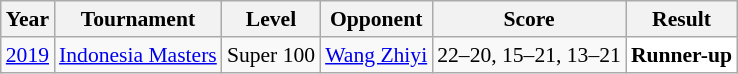<table class="sortable wikitable" style="font-size: 90%;">
<tr>
<th>Year</th>
<th>Tournament</th>
<th>Level</th>
<th>Opponent</th>
<th>Score</th>
<th>Result</th>
</tr>
<tr>
<td align="center"><a href='#'>2019</a></td>
<td align="left"><a href='#'>Indonesia Masters</a></td>
<td align="left">Super 100</td>
<td align="left"> <a href='#'>Wang Zhiyi</a></td>
<td align="left">22–20, 15–21, 13–21</td>
<td style="text-align:left; background:white"> <strong>Runner-up</strong></td>
</tr>
</table>
